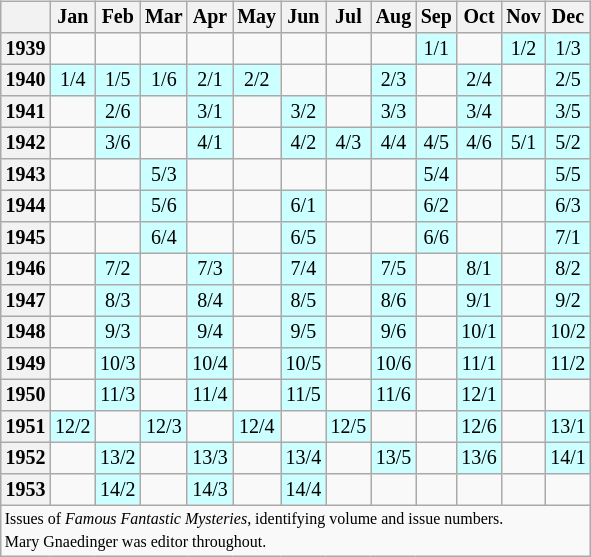<table class="wikitable" style="font-size: 10pt; line-height: 11pt; margin-right: 2em; text-align: center; float: left">
<tr>
<th></th>
<th>Jan</th>
<th>Feb</th>
<th>Mar</th>
<th>Apr</th>
<th>May</th>
<th>Jun</th>
<th>Jul</th>
<th>Aug</th>
<th>Sep</th>
<th>Oct</th>
<th>Nov</th>
<th>Dec</th>
</tr>
<tr>
<th>1939</th>
<td></td>
<td></td>
<td></td>
<td></td>
<td></td>
<td></td>
<td></td>
<td></td>
<td bgcolor=#ccffff>1/1</td>
<td></td>
<td bgcolor=#ccffff>1/2</td>
<td bgcolor=#ccffff>1/3</td>
</tr>
<tr>
<th>1940</th>
<td bgcolor=#ccffff>1/4</td>
<td bgcolor=#ccffff>1/5</td>
<td bgcolor=#ccffff>1/6</td>
<td bgcolor=#ccffff>2/1</td>
<td bgcolor=#ccffff>2/2</td>
<td></td>
<td></td>
<td bgcolor=#ccffff>2/3</td>
<td></td>
<td bgcolor=#ccffff>2/4</td>
<td></td>
<td bgcolor=#ccffff>2/5</td>
</tr>
<tr>
<th>1941</th>
<td></td>
<td bgcolor=#ccffff>2/6</td>
<td></td>
<td bgcolor=#ccffff>3/1</td>
<td></td>
<td bgcolor=#ccffff>3/2</td>
<td></td>
<td bgcolor=#ccffff>3/3</td>
<td></td>
<td bgcolor=#ccffff>3/4</td>
<td></td>
<td bgcolor=#ccffff>3/5</td>
</tr>
<tr>
<th>1942</th>
<td></td>
<td bgcolor=#ccffff>3/6</td>
<td></td>
<td bgcolor=#ccffff>4/1</td>
<td></td>
<td bgcolor=#ccffff>4/2</td>
<td bgcolor=#ccffff>4/3</td>
<td bgcolor=#ccffff>4/4</td>
<td bgcolor=#ccffff>4/5</td>
<td bgcolor=#ccffff>4/6</td>
<td bgcolor=#ccffff>5/1</td>
<td bgcolor=#ccffff>5/2</td>
</tr>
<tr>
<th>1943</th>
<td></td>
<td></td>
<td bgcolor=#ccffff>5/3</td>
<td></td>
<td></td>
<td></td>
<td></td>
<td></td>
<td bgcolor=#ccffff>5/4</td>
<td></td>
<td></td>
<td bgcolor=#ccffff>5/5</td>
</tr>
<tr>
<th>1944</th>
<td></td>
<td></td>
<td bgcolor=#ccffff>5/6</td>
<td></td>
<td></td>
<td bgcolor=#ccffff>6/1</td>
<td></td>
<td></td>
<td bgcolor=#ccffff>6/2</td>
<td></td>
<td></td>
<td bgcolor=#ccffff>6/3</td>
</tr>
<tr>
<th>1945</th>
<td></td>
<td></td>
<td bgcolor=#ccffff>6/4</td>
<td></td>
<td></td>
<td bgcolor=#ccffff>6/5</td>
<td></td>
<td></td>
<td bgcolor=#ccffff>6/6</td>
<td></td>
<td></td>
<td bgcolor=#ccffff>7/1</td>
</tr>
<tr>
<th>1946</th>
<td></td>
<td bgcolor=#ccffff>7/2</td>
<td></td>
<td bgcolor=#ccffff>7/3</td>
<td></td>
<td bgcolor=#ccffff>7/4</td>
<td></td>
<td bgcolor=#ccffff>7/5</td>
<td></td>
<td bgcolor=#ccffff>8/1</td>
<td></td>
<td bgcolor=#ccffff>8/2</td>
</tr>
<tr>
<th>1947</th>
<td></td>
<td bgcolor=#ccffff>8/3</td>
<td></td>
<td bgcolor=#ccffff>8/4</td>
<td></td>
<td bgcolor=#ccffff>8/5</td>
<td></td>
<td bgcolor=#ccffff>8/6</td>
<td></td>
<td bgcolor=#ccffff>9/1</td>
<td></td>
<td bgcolor=#ccffff>9/2</td>
</tr>
<tr>
<th>1948</th>
<td></td>
<td bgcolor=#ccffff>9/3</td>
<td></td>
<td bgcolor=#ccffff>9/4</td>
<td></td>
<td bgcolor=#ccffff>9/5</td>
<td></td>
<td bgcolor=#ccffff>9/6</td>
<td></td>
<td bgcolor=#ccffff>10/1</td>
<td></td>
<td bgcolor=#ccffff>10/2</td>
</tr>
<tr>
<th>1949</th>
<td></td>
<td bgcolor=#ccffff>10/3</td>
<td></td>
<td bgcolor=#ccffff>10/4</td>
<td></td>
<td bgcolor=#ccffff>10/5</td>
<td></td>
<td bgcolor=#ccffff>10/6</td>
<td></td>
<td bgcolor=#ccffff>11/1</td>
<td></td>
<td bgcolor=#ccffff>11/2</td>
</tr>
<tr>
<th>1950</th>
<td></td>
<td bgcolor=#ccffff>11/3</td>
<td></td>
<td bgcolor=#ccffff>11/4</td>
<td></td>
<td bgcolor=#ccffff>11/5</td>
<td></td>
<td bgcolor=#ccffff>11/6</td>
<td></td>
<td bgcolor=#ccffff>12/1</td>
<td></td>
<td></td>
</tr>
<tr>
<th>1951</th>
<td bgcolor=#ccffff>12/2</td>
<td></td>
<td bgcolor=#ccffff>12/3</td>
<td></td>
<td bgcolor=#ccffff>12/4</td>
<td></td>
<td bgcolor=#ccffff>12/5</td>
<td></td>
<td></td>
<td bgcolor=#ccffff>12/6</td>
<td></td>
<td bgcolor=#ccffff>13/1</td>
</tr>
<tr>
<th>1952</th>
<td></td>
<td bgcolor=#ccffff>13/2</td>
<td></td>
<td bgcolor=#ccffff>13/3</td>
<td></td>
<td bgcolor=#ccffff>13/4</td>
<td></td>
<td bgcolor=#ccffff>13/5</td>
<td></td>
<td bgcolor=#ccffff>13/6</td>
<td></td>
<td bgcolor=#ccffff>14/1</td>
</tr>
<tr>
<th>1953</th>
<td></td>
<td bgcolor=#ccffff>14/2</td>
<td></td>
<td bgcolor=#ccffff>14/3</td>
<td></td>
<td bgcolor=#ccffff>14/4</td>
<td></td>
<td></td>
<td></td>
<td></td>
<td></td>
<td></td>
</tr>
<tr>
<td colspan="13" style="font-size: 8pt; text-align:left">Issues of <em>Famous Fantastic Mysteries</em>, identifying volume and issue numbers.<br>Mary Gnaedinger was editor throughout.</td>
</tr>
</table>
